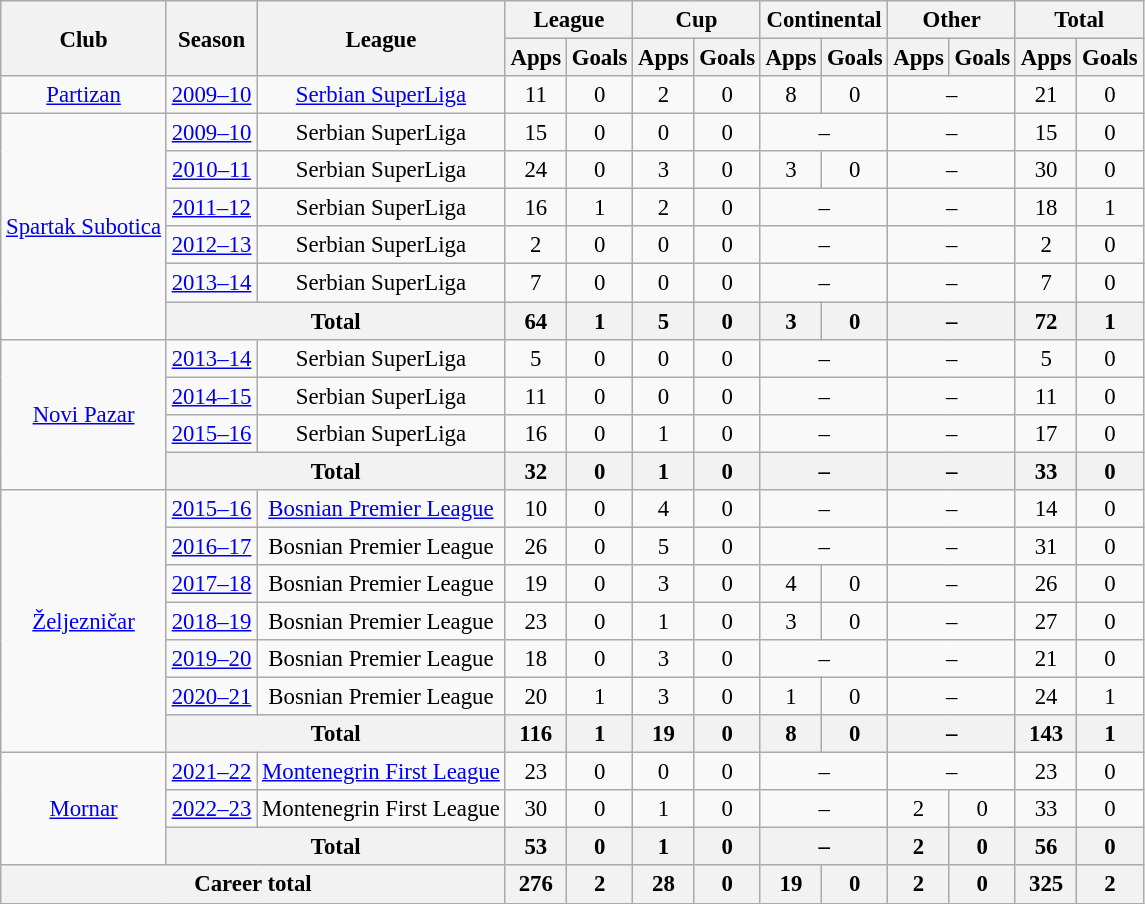<table class="wikitable" style="text-align:center;font-size:95%">
<tr>
<th rowspan="2">Club</th>
<th rowspan="2">Season</th>
<th rowspan="2">League</th>
<th colspan="2">League</th>
<th colspan="2">Cup</th>
<th colspan="2">Continental</th>
<th colspan="2">Other</th>
<th colspan="2">Total</th>
</tr>
<tr>
<th>Apps</th>
<th>Goals</th>
<th>Apps</th>
<th>Goals</th>
<th>Apps</th>
<th>Goals</th>
<th>Apps</th>
<th>Goals</th>
<th>Apps</th>
<th>Goals</th>
</tr>
<tr>
<td><a href='#'>Partizan</a></td>
<td><a href='#'>2009–10</a></td>
<td><a href='#'>Serbian SuperLiga</a></td>
<td>11</td>
<td>0</td>
<td>2</td>
<td>0</td>
<td>8</td>
<td>0</td>
<td colspan=2>–</td>
<td>21</td>
<td>0</td>
</tr>
<tr>
<td rowspan="6"><a href='#'>Spartak Subotica</a></td>
<td><a href='#'>2009–10</a></td>
<td>Serbian SuperLiga</td>
<td>15</td>
<td>0</td>
<td>0</td>
<td>0</td>
<td colspan=2>–</td>
<td colspan=2>–</td>
<td>15</td>
<td>0</td>
</tr>
<tr>
<td><a href='#'>2010–11</a></td>
<td>Serbian SuperLiga</td>
<td>24</td>
<td>0</td>
<td>3</td>
<td>0</td>
<td>3</td>
<td>0</td>
<td colspan=2>–</td>
<td>30</td>
<td>0</td>
</tr>
<tr>
<td><a href='#'>2011–12</a></td>
<td>Serbian SuperLiga</td>
<td>16</td>
<td>1</td>
<td>2</td>
<td>0</td>
<td colspan=2>–</td>
<td colspan=2>–</td>
<td>18</td>
<td>1</td>
</tr>
<tr>
<td><a href='#'>2012–13</a></td>
<td>Serbian SuperLiga</td>
<td>2</td>
<td>0</td>
<td>0</td>
<td>0</td>
<td colspan=2>–</td>
<td colspan=2>–</td>
<td>2</td>
<td>0</td>
</tr>
<tr>
<td><a href='#'>2013–14</a></td>
<td>Serbian SuperLiga</td>
<td>7</td>
<td>0</td>
<td>0</td>
<td>0</td>
<td colspan=2>–</td>
<td colspan=2>–</td>
<td>7</td>
<td>0</td>
</tr>
<tr>
<th colspan=2>Total</th>
<th>64</th>
<th>1</th>
<th>5</th>
<th>0</th>
<th>3</th>
<th>0</th>
<th colspan=2>–</th>
<th>72</th>
<th>1</th>
</tr>
<tr>
<td rowspan="4"><a href='#'>Novi Pazar</a></td>
<td><a href='#'>2013–14</a></td>
<td>Serbian SuperLiga</td>
<td>5</td>
<td>0</td>
<td>0</td>
<td>0</td>
<td colspan=2>–</td>
<td colspan=2>–</td>
<td>5</td>
<td>0</td>
</tr>
<tr>
<td><a href='#'>2014–15</a></td>
<td>Serbian SuperLiga</td>
<td>11</td>
<td>0</td>
<td>0</td>
<td>0</td>
<td colspan=2>–</td>
<td colspan=2>–</td>
<td>11</td>
<td>0</td>
</tr>
<tr>
<td><a href='#'>2015–16</a></td>
<td>Serbian SuperLiga</td>
<td>16</td>
<td>0</td>
<td>1</td>
<td>0</td>
<td colspan=2>–</td>
<td colspan=2>–</td>
<td>17</td>
<td>0</td>
</tr>
<tr>
<th colspan=2>Total</th>
<th>32</th>
<th>0</th>
<th>1</th>
<th>0</th>
<th colspan=2>–</th>
<th colspan=2>–</th>
<th>33</th>
<th>0</th>
</tr>
<tr>
<td rowspan=7><a href='#'>Željezničar</a></td>
<td><a href='#'>2015–16</a></td>
<td><a href='#'>Bosnian Premier League</a></td>
<td>10</td>
<td>0</td>
<td>4</td>
<td>0</td>
<td colspan=2>–</td>
<td colspan=2>–</td>
<td>14</td>
<td>0</td>
</tr>
<tr>
<td><a href='#'>2016–17</a></td>
<td>Bosnian Premier League</td>
<td>26</td>
<td>0</td>
<td>5</td>
<td>0</td>
<td colspan=2>–</td>
<td colspan=2>–</td>
<td>31</td>
<td>0</td>
</tr>
<tr>
<td><a href='#'>2017–18</a></td>
<td>Bosnian Premier League</td>
<td>19</td>
<td>0</td>
<td>3</td>
<td>0</td>
<td>4</td>
<td>0</td>
<td colspan=2>–</td>
<td>26</td>
<td>0</td>
</tr>
<tr>
<td><a href='#'>2018–19</a></td>
<td>Bosnian Premier League</td>
<td>23</td>
<td>0</td>
<td>1</td>
<td>0</td>
<td>3</td>
<td>0</td>
<td colspan=2>–</td>
<td>27</td>
<td>0</td>
</tr>
<tr>
<td><a href='#'>2019–20</a></td>
<td>Bosnian Premier League</td>
<td>18</td>
<td>0</td>
<td>3</td>
<td>0</td>
<td colspan=2>–</td>
<td colspan=2>–</td>
<td>21</td>
<td>0</td>
</tr>
<tr>
<td><a href='#'>2020–21</a></td>
<td>Bosnian Premier League</td>
<td>20</td>
<td>1</td>
<td>3</td>
<td>0</td>
<td>1</td>
<td>0</td>
<td colspan=2>–</td>
<td>24</td>
<td>1</td>
</tr>
<tr>
<th colspan=2>Total</th>
<th>116</th>
<th>1</th>
<th>19</th>
<th>0</th>
<th>8</th>
<th>0</th>
<th colspan=2>–</th>
<th>143</th>
<th>1</th>
</tr>
<tr>
<td rowspan=3><a href='#'>Mornar</a></td>
<td><a href='#'>2021–22</a></td>
<td><a href='#'>Montenegrin First League</a></td>
<td>23</td>
<td>0</td>
<td>0</td>
<td>0</td>
<td colspan=2>–</td>
<td colspan=2>–</td>
<td>23</td>
<td>0</td>
</tr>
<tr>
<td><a href='#'>2022–23</a></td>
<td>Montenegrin First League</td>
<td>30</td>
<td>0</td>
<td>1</td>
<td>0</td>
<td colspan=2>–</td>
<td>2</td>
<td>0</td>
<td>33</td>
<td>0</td>
</tr>
<tr>
<th colspan=2>Total</th>
<th>53</th>
<th>0</th>
<th>1</th>
<th>0</th>
<th colspan=2>–</th>
<th>2</th>
<th>0</th>
<th>56</th>
<th>0</th>
</tr>
<tr>
<th colspan=3>Career total</th>
<th>276</th>
<th>2</th>
<th>28</th>
<th>0</th>
<th>19</th>
<th>0</th>
<th>2</th>
<th>0</th>
<th>325</th>
<th>2</th>
</tr>
</table>
